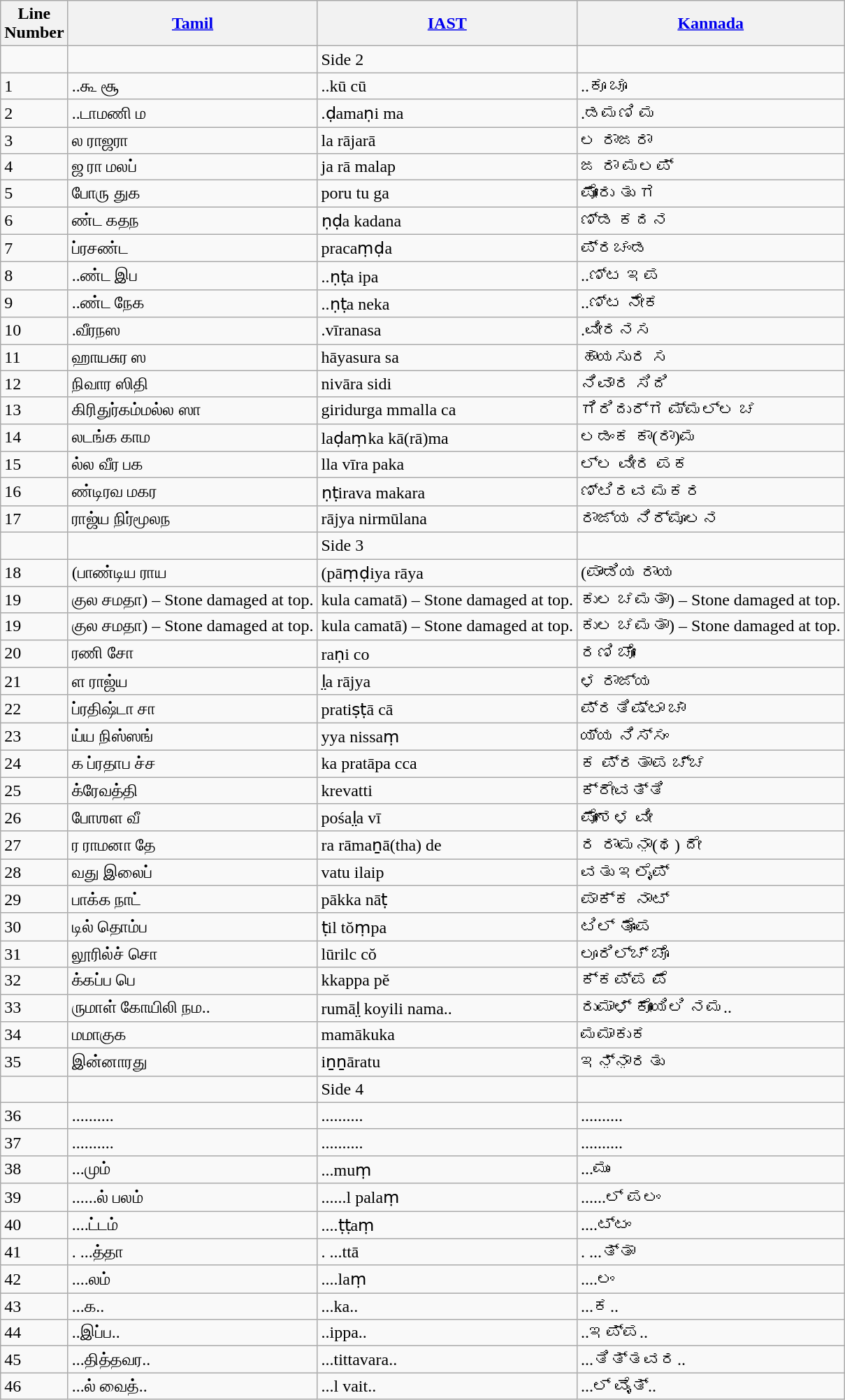<table class="wikitable">
<tr>
<th>Line<br>Number</th>
<th><a href='#'>Tamil</a></th>
<th><a href='#'>IAST</a></th>
<th><a href='#'>Kannada</a></th>
</tr>
<tr>
<td></td>
<td></td>
<td>Side 2</td>
<td></td>
</tr>
<tr>
<td>1</td>
<td>..கூ சூ</td>
<td>..kū cū</td>
<td>..ಕೂ ಚೂ</td>
</tr>
<tr>
<td>2</td>
<td>..டாமணி ம</td>
<td>.ḍamaṇi ma</td>
<td>.ಡಮಣಿ ಮ</td>
</tr>
<tr>
<td>3</td>
<td>ல ராஜரா</td>
<td>la rājarā</td>
<td>ಲ ರಾಜರಾ</td>
</tr>
<tr>
<td>4</td>
<td>ஜ ரா மலப்</td>
<td>ja rā malap</td>
<td>ಜ ರಾ ಮಲಪ್</td>
</tr>
<tr>
<td>5</td>
<td>போரு துக</td>
<td>poru tu ga</td>
<td>ಪೋರು ತು ಗ</td>
</tr>
<tr>
<td>6</td>
<td>ண்ட கதந</td>
<td>ṇḍa kadana</td>
<td>ಣ್ಡ ಕದನ</td>
</tr>
<tr>
<td>7</td>
<td>ப்ரசண்ட</td>
<td>pracaṃḍa</td>
<td>ಪ್ರಚಂಡ</td>
</tr>
<tr>
<td>8</td>
<td>..ண்ட இப</td>
<td>..ṇṭa ipa</td>
<td>..ಣ್ಟ ಇಪ</td>
</tr>
<tr>
<td>9</td>
<td>..ண்ட நேக</td>
<td>..ṇṭa neka</td>
<td>..ಣ್ಟ ನೇಕ</td>
</tr>
<tr>
<td>10</td>
<td>.வீரநஸ</td>
<td>.vīranasa</td>
<td>.ವೀರನಸ</td>
</tr>
<tr>
<td>11</td>
<td>ஹாயசுர ஸ</td>
<td>hāyasura sa</td>
<td>ಹಾಯಸುರ ಸ</td>
</tr>
<tr>
<td>12</td>
<td>நிவார ஸிதி</td>
<td>nivāra sidi</td>
<td>ನಿವಾರ ಸಿದಿ</td>
</tr>
<tr>
<td>13</td>
<td>கிரிதுர்கம்மல்ல ஸா</td>
<td>giridurga mmalla ca</td>
<td>ಗಿರಿದುರ್ಗ ಮ್ಮಲ್ಲ ಚ</td>
</tr>
<tr>
<td>14</td>
<td>லடங்க காம</td>
<td>laḍaṃka kā(rā)ma</td>
<td>ಲಡಂಕ ಕಾ(ರಾ)ಮ</td>
</tr>
<tr>
<td>15</td>
<td>ல்ல வீர பக</td>
<td>lla vīra paka</td>
<td>ಲ್ಲ ವೀರ ಪಕ</td>
</tr>
<tr>
<td>16</td>
<td>ண்டிரவ மகர</td>
<td>ṇṭirava makara</td>
<td>ಣ್ಟಿರವ ಮಕರ</td>
</tr>
<tr>
<td>17</td>
<td>ராஜ்ய நிர்மூலந</td>
<td>rājya nirmūlana</td>
<td>ರಾಜ್ಯ ನಿರ್ಮೂಲನ</td>
</tr>
<tr>
<td></td>
<td></td>
<td>Side 3</td>
<td></td>
</tr>
<tr>
<td>18</td>
<td>(பாண்டிய ராய</td>
<td>(pāṃḍiya rāya</td>
<td>(ಪಾಂಡಿಯ ರಾಯ</td>
</tr>
<tr>
<td>19</td>
<td>குல சமதா) – Stone damaged at top.</td>
<td>kula camatā) – Stone damaged at top.</td>
<td>ಕುಲ ಚಮತಾ) – Stone damaged at top.</td>
</tr>
<tr>
<td>19</td>
<td>குல சமதா) – Stone damaged at top.</td>
<td>kula camatā) – Stone damaged at top.</td>
<td>ಕುಲ ಚಮತಾ) – Stone damaged at top.</td>
</tr>
<tr>
<td>20</td>
<td>ரணி சோ</td>
<td>raṇi co</td>
<td>ರಣಿ ಚೋ</td>
</tr>
<tr>
<td>21</td>
<td>ள ராஜ்ய</td>
<td>l̤a rājya</td>
<td>ಳ ರಾಜ್ಯ</td>
</tr>
<tr>
<td>22</td>
<td>ப்ரதிஷ்டா சா</td>
<td>pratiṣṭā cā</td>
<td>ಪ್ರತಿಷ್ಟಾ ಚಾ</td>
</tr>
<tr>
<td>23</td>
<td>ய்ய நிஸ்ஸங்</td>
<td>yya nissaṃ</td>
<td>ಯ್ಯ ನಿಸ್ಸಂ</td>
</tr>
<tr>
<td>24</td>
<td>க ப்ரதாப ச்ச</td>
<td>ka pratāpa cca</td>
<td>ಕ ಪ್ರತಾಪ ಚ್ಚ</td>
</tr>
<tr>
<td>25</td>
<td>க்ரேவத்தி</td>
<td>krevatti</td>
<td>ಕ್ರೇವತ್ತಿ</td>
</tr>
<tr>
<td>26</td>
<td>போஶள வீ</td>
<td>pośal̤a vī</td>
<td>ಪೋಶಳ ವೀ</td>
</tr>
<tr>
<td>27</td>
<td>ர ராமனா தே</td>
<td>ra rāmaṉā(tha) de</td>
<td>ರ ರಾಮನ಼ಾ(ಥ) ದೇ</td>
</tr>
<tr>
<td>28</td>
<td>வது இலைப்</td>
<td>vatu ilaip</td>
<td>ವತು ಇಲೈಪ್</td>
</tr>
<tr>
<td>29</td>
<td>பாக்க நாட்</td>
<td>pākka nāṭ</td>
<td>ಪಾಕ್ಕ ನಾಟ್</td>
</tr>
<tr>
<td>30</td>
<td>டில் தொம்ப</td>
<td>ṭil tŏṃpa</td>
<td>ಟಿಲ್ ತೊಂಪ</td>
</tr>
<tr>
<td>31</td>
<td>லூரில்ச் சொ</td>
<td>lūrilc cŏ</td>
<td>ಲೂರಿಲ್ಚ್ ಚೊ</td>
</tr>
<tr>
<td>32</td>
<td>க்கப்ப பெ</td>
<td>kkappa pĕ</td>
<td>ಕ್ಕಪ್ಪ ಪೆ</td>
</tr>
<tr>
<td>33</td>
<td>ருமாள் கோயிலி நம..</td>
<td>rumāl̤ koyili nama..</td>
<td>ರುಮಾಳ್ ಕೋಯಿಲಿ ನಮ..</td>
</tr>
<tr>
<td>34</td>
<td>மமாகுக</td>
<td>mamākuka</td>
<td>ಮಮಾಕುಕ</td>
</tr>
<tr>
<td>35</td>
<td>இன்னாரது</td>
<td>iṉṉāratu</td>
<td>ಇನ಼್‌ನ಼ಾರತು</td>
</tr>
<tr>
<td></td>
<td></td>
<td>Side 4</td>
<td></td>
</tr>
<tr>
<td>36</td>
<td>..........</td>
<td>..........</td>
<td>..........</td>
</tr>
<tr>
<td>37</td>
<td>..........</td>
<td>..........</td>
<td>..........</td>
</tr>
<tr>
<td>38</td>
<td>...மும்</td>
<td>...muṃ</td>
<td>...ಮುಂ</td>
</tr>
<tr>
<td>39</td>
<td>......ல் பலம்</td>
<td>......l palaṃ</td>
<td>......ಲ್ ಪಲಂ</td>
</tr>
<tr>
<td>40</td>
<td>....ட்டம்</td>
<td>....ṭṭaṃ</td>
<td>....ಟ್ಟಂ</td>
</tr>
<tr>
<td>41</td>
<td>. ...த்தா</td>
<td>. ...ttā</td>
<td>. ...ತ್ತಾ</td>
</tr>
<tr>
<td>42</td>
<td>....லம்</td>
<td>....laṃ</td>
<td>....ಲಂ</td>
</tr>
<tr>
<td>43</td>
<td>...க..</td>
<td>...ka..</td>
<td>...ಕ..</td>
</tr>
<tr>
<td>44</td>
<td>..இப்ப..</td>
<td>..ippa..</td>
<td>..ಇಪ್ಪ..</td>
</tr>
<tr>
<td>45</td>
<td>...தித்தவர..</td>
<td>...tittavara..</td>
<td>...ತಿತ್ತವರ..</td>
</tr>
<tr>
<td>46</td>
<td>...ல் வைத்..</td>
<td>...l vait..</td>
<td>...ಲ್ ವೈತ್..</td>
</tr>
</table>
